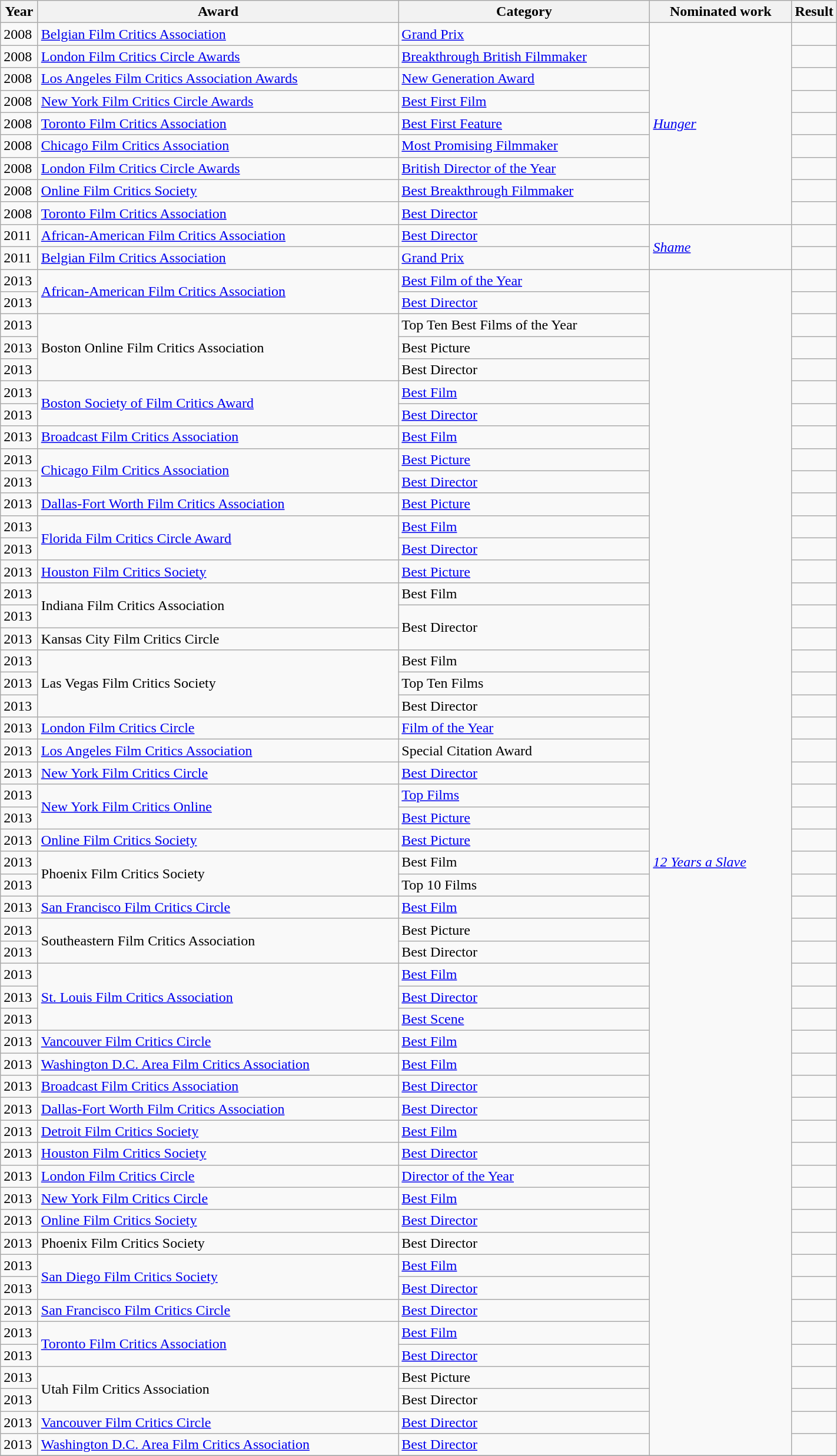<table class="wikitable sortable" width = 75%>
<tr>
<th width=35px>Year</th>
<th>Award</th>
<th>Category</th>
<th>Nominated work</th>
<th width=40px>Result</th>
</tr>
<tr>
<td>2008</td>
<td><a href='#'>Belgian Film Critics Association</a></td>
<td><a href='#'>Grand Prix</a></td>
<td rowspan="9"><em><a href='#'>Hunger</a></em></td>
<td></td>
</tr>
<tr>
<td>2008</td>
<td><a href='#'>London Film Critics Circle Awards</a></td>
<td><a href='#'>Breakthrough British Filmmaker</a></td>
<td></td>
</tr>
<tr>
<td>2008</td>
<td><a href='#'>Los Angeles Film Critics Association Awards</a></td>
<td><a href='#'>New Generation Award</a></td>
<td></td>
</tr>
<tr>
<td>2008</td>
<td><a href='#'>New York Film Critics Circle Awards</a></td>
<td><a href='#'>Best First Film</a></td>
<td></td>
</tr>
<tr>
<td>2008</td>
<td><a href='#'>Toronto Film Critics Association</a></td>
<td><a href='#'>Best First Feature</a></td>
<td></td>
</tr>
<tr>
<td>2008</td>
<td><a href='#'>Chicago Film Critics Association</a></td>
<td><a href='#'>Most Promising Filmmaker</a></td>
<td></td>
</tr>
<tr>
<td>2008</td>
<td><a href='#'>London Film Critics Circle Awards</a></td>
<td><a href='#'>British Director of the Year</a></td>
<td></td>
</tr>
<tr>
<td>2008</td>
<td><a href='#'>Online Film Critics Society</a></td>
<td><a href='#'>Best Breakthrough Filmmaker</a></td>
<td></td>
</tr>
<tr>
<td>2008</td>
<td><a href='#'>Toronto Film Critics Association</a></td>
<td><a href='#'>Best Director</a></td>
<td></td>
</tr>
<tr>
<td>2011</td>
<td><a href='#'>African-American Film Critics Association</a></td>
<td><a href='#'>Best Director</a></td>
<td rowspan="2"><em><a href='#'>Shame</a></em></td>
<td></td>
</tr>
<tr>
<td>2011</td>
<td><a href='#'>Belgian Film Critics Association</a></td>
<td><a href='#'>Grand Prix</a></td>
<td></td>
</tr>
<tr>
<td>2013</td>
<td rowspan="2"><a href='#'>African-American Film Critics Association</a></td>
<td><a href='#'>Best Film of the Year</a></td>
<td rowspan="53"><em><a href='#'>12 Years a Slave</a></em></td>
<td></td>
</tr>
<tr>
<td>2013</td>
<td><a href='#'>Best Director</a></td>
<td></td>
</tr>
<tr>
<td>2013</td>
<td rowspan="3">Boston Online Film Critics Association</td>
<td>Top Ten Best Films of the Year</td>
<td></td>
</tr>
<tr>
<td>2013</td>
<td>Best Picture</td>
<td></td>
</tr>
<tr>
<td>2013</td>
<td>Best Director</td>
<td></td>
</tr>
<tr>
<td>2013</td>
<td rowspan="2"><a href='#'>Boston Society of Film Critics Award</a></td>
<td><a href='#'>Best Film</a></td>
<td></td>
</tr>
<tr>
<td>2013</td>
<td><a href='#'>Best Director</a></td>
<td></td>
</tr>
<tr>
<td>2013</td>
<td><a href='#'>Broadcast Film Critics Association</a></td>
<td><a href='#'>Best Film</a></td>
<td></td>
</tr>
<tr>
<td>2013</td>
<td rowspan="2"><a href='#'>Chicago Film Critics Association</a></td>
<td><a href='#'>Best Picture</a></td>
<td></td>
</tr>
<tr>
<td>2013</td>
<td><a href='#'>Best Director</a></td>
<td></td>
</tr>
<tr>
<td>2013</td>
<td><a href='#'>Dallas-Fort Worth Film Critics Association</a></td>
<td><a href='#'>Best Picture</a></td>
<td></td>
</tr>
<tr>
<td>2013</td>
<td rowspan="2"><a href='#'>Florida Film Critics Circle Award</a></td>
<td><a href='#'>Best Film</a></td>
<td></td>
</tr>
<tr>
<td>2013</td>
<td><a href='#'>Best Director</a></td>
<td></td>
</tr>
<tr>
<td>2013</td>
<td><a href='#'>Houston Film Critics Society</a></td>
<td><a href='#'>Best Picture</a></td>
<td></td>
</tr>
<tr>
<td>2013</td>
<td rowspan="2">Indiana Film Critics Association</td>
<td>Best Film</td>
<td></td>
</tr>
<tr>
<td>2013</td>
<td rowspan="2">Best Director</td>
<td></td>
</tr>
<tr>
<td>2013</td>
<td>Kansas City Film Critics Circle</td>
<td></td>
</tr>
<tr>
<td>2013</td>
<td rowspan="3">Las Vegas Film Critics Society</td>
<td>Best Film</td>
<td></td>
</tr>
<tr>
<td>2013</td>
<td>Top Ten Films</td>
<td></td>
</tr>
<tr>
<td>2013</td>
<td>Best Director</td>
<td></td>
</tr>
<tr>
<td>2013</td>
<td><a href='#'>London Film Critics Circle</a></td>
<td><a href='#'>Film of the Year</a></td>
<td></td>
</tr>
<tr>
<td>2013</td>
<td><a href='#'>Los Angeles Film Critics Association</a></td>
<td>Special Citation Award</td>
<td></td>
</tr>
<tr>
<td>2013</td>
<td><a href='#'>New York Film Critics Circle</a></td>
<td><a href='#'>Best Director</a></td>
<td></td>
</tr>
<tr>
<td>2013</td>
<td rowspan="2"><a href='#'>New York Film Critics Online</a></td>
<td><a href='#'>Top Films</a></td>
<td></td>
</tr>
<tr>
<td>2013</td>
<td><a href='#'>Best Picture</a></td>
<td></td>
</tr>
<tr>
<td>2013</td>
<td><a href='#'>Online Film Critics Society</a></td>
<td><a href='#'>Best Picture</a></td>
<td></td>
</tr>
<tr>
<td>2013</td>
<td rowspan="2">Phoenix Film Critics Society</td>
<td>Best Film</td>
<td></td>
</tr>
<tr>
<td>2013</td>
<td>Top 10 Films</td>
<td></td>
</tr>
<tr>
<td>2013</td>
<td><a href='#'>San Francisco Film Critics Circle</a></td>
<td><a href='#'>Best Film</a></td>
<td></td>
</tr>
<tr>
<td>2013</td>
<td rowspan="2">Southeastern Film Critics Association</td>
<td>Best Picture</td>
<td></td>
</tr>
<tr>
<td>2013</td>
<td>Best Director</td>
<td></td>
</tr>
<tr>
<td>2013</td>
<td rowspan="3"><a href='#'>St. Louis Film Critics Association</a></td>
<td><a href='#'>Best Film</a></td>
<td></td>
</tr>
<tr>
<td>2013</td>
<td><a href='#'>Best Director</a></td>
<td></td>
</tr>
<tr>
<td>2013</td>
<td><a href='#'>Best Scene</a></td>
<td></td>
</tr>
<tr>
<td>2013</td>
<td><a href='#'>Vancouver Film Critics Circle</a></td>
<td><a href='#'>Best Film</a></td>
<td></td>
</tr>
<tr>
<td>2013</td>
<td><a href='#'>Washington D.C. Area Film Critics Association</a></td>
<td><a href='#'>Best Film</a></td>
<td></td>
</tr>
<tr>
<td>2013</td>
<td><a href='#'>Broadcast Film Critics Association</a></td>
<td><a href='#'>Best Director</a></td>
<td></td>
</tr>
<tr>
<td>2013</td>
<td><a href='#'>Dallas-Fort Worth Film Critics Association</a></td>
<td><a href='#'>Best Director</a></td>
<td></td>
</tr>
<tr>
<td>2013</td>
<td><a href='#'>Detroit Film Critics Society</a></td>
<td><a href='#'>Best Film</a></td>
<td></td>
</tr>
<tr>
<td>2013</td>
<td><a href='#'>Houston Film Critics Society</a></td>
<td><a href='#'>Best Director</a></td>
<td></td>
</tr>
<tr>
<td>2013</td>
<td><a href='#'>London Film Critics Circle</a></td>
<td><a href='#'>Director of the Year</a></td>
<td></td>
</tr>
<tr>
<td>2013</td>
<td><a href='#'>New York Film Critics Circle</a></td>
<td><a href='#'>Best Film</a></td>
<td></td>
</tr>
<tr>
<td>2013</td>
<td><a href='#'>Online Film Critics Society</a></td>
<td><a href='#'>Best Director</a></td>
<td></td>
</tr>
<tr>
<td>2013</td>
<td>Phoenix Film Critics Society</td>
<td>Best Director</td>
<td></td>
</tr>
<tr>
<td>2013</td>
<td rowspan="2"><a href='#'>San Diego Film Critics Society</a></td>
<td><a href='#'>Best Film</a></td>
<td></td>
</tr>
<tr>
<td>2013</td>
<td><a href='#'>Best Director</a></td>
<td></td>
</tr>
<tr>
<td>2013</td>
<td><a href='#'>San Francisco Film Critics Circle</a></td>
<td><a href='#'>Best Director</a></td>
<td></td>
</tr>
<tr>
<td>2013</td>
<td rowspan="2"><a href='#'>Toronto Film Critics Association</a></td>
<td><a href='#'>Best Film</a></td>
<td></td>
</tr>
<tr>
<td>2013</td>
<td><a href='#'>Best Director</a></td>
<td></td>
</tr>
<tr>
<td>2013</td>
<td rowspan="2">Utah Film Critics Association</td>
<td>Best Picture</td>
<td></td>
</tr>
<tr>
<td>2013</td>
<td>Best Director</td>
<td></td>
</tr>
<tr>
<td>2013</td>
<td><a href='#'>Vancouver Film Critics Circle</a></td>
<td><a href='#'>Best Director</a></td>
<td></td>
</tr>
<tr>
<td>2013</td>
<td><a href='#'>Washington D.C. Area Film Critics Association</a></td>
<td><a href='#'>Best Director</a></td>
<td></td>
</tr>
<tr>
</tr>
</table>
